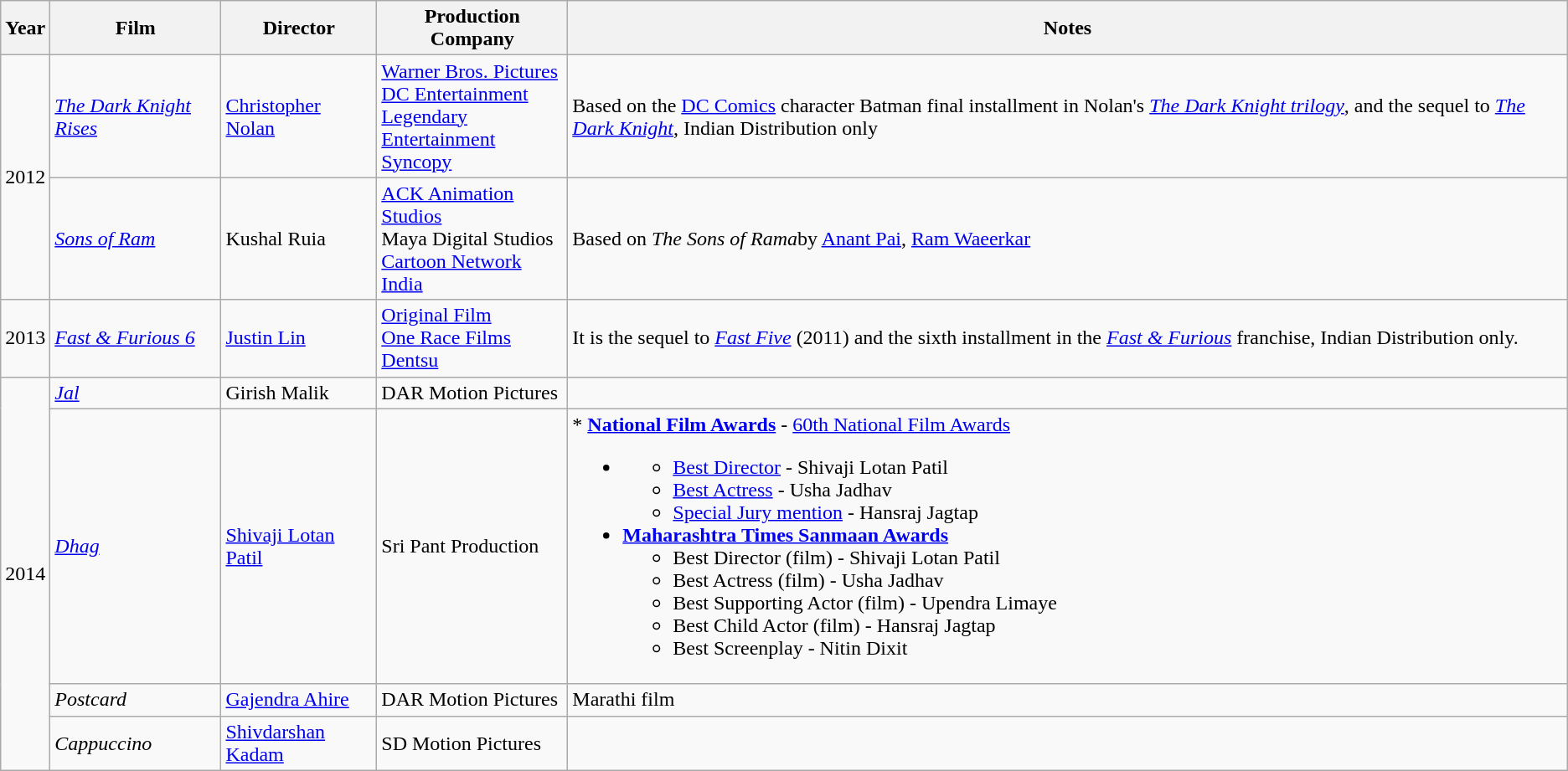<table class="wikitable sortable">
<tr>
<th scope="col">Year</th>
<th scope="col">Film</th>
<th scope="col">Director</th>
<th scope="col">Production Company</th>
<th scope="col">Notes</th>
</tr>
<tr>
<td rowspan=2>2012</td>
<td><em><a href='#'>The Dark Knight Rises</a></em></td>
<td><a href='#'>Christopher Nolan</a></td>
<td><a href='#'>Warner Bros. Pictures</a><br><a href='#'>DC Entertainment</a><br><a href='#'>Legendary Entertainment</a><br><a href='#'>Syncopy</a></td>
<td>Based on the <a href='#'>DC Comics</a> character Batman final installment in Nolan's <em><a href='#'>The Dark Knight trilogy</a></em>, and the sequel to <em><a href='#'>The Dark Knight</a></em>, Indian Distribution only</td>
</tr>
<tr>
<td><em><a href='#'>Sons of Ram</a></em></td>
<td>Kushal Ruia</td>
<td><a href='#'>ACK Animation Studios</a><br>Maya Digital Studios<br><a href='#'>Cartoon Network India</a></td>
<td>Based on <em>The Sons of Rama</em>by <a href='#'>Anant Pai</a>, <a href='#'>Ram Waeerkar</a></td>
</tr>
<tr>
<td rowspan="1">2013</td>
<td><em><a href='#'>Fast & Furious 6</a></em></td>
<td><a href='#'>Justin Lin</a></td>
<td><a href='#'>Original Film</a><br><a href='#'>One Race Films</a><br><a href='#'>Dentsu</a></td>
<td>It is the sequel to <em><a href='#'>Fast Five</a></em> (2011) and the sixth installment in the <em><a href='#'>Fast & Furious</a></em> franchise, Indian Distribution only.</td>
</tr>
<tr>
<td rowspan="4">2014</td>
<td><em><a href='#'>Jal</a></em></td>
<td>Girish Malik</td>
<td>DAR Motion Pictures</td>
<td></td>
</tr>
<tr>
<td><em><a href='#'>Dhag</a></em></td>
<td><a href='#'>Shivaji Lotan Patil</a></td>
<td>Sri Pant Production</td>
<td>* <strong><a href='#'>National Film Awards</a></strong> - <a href='#'>60th National Film Awards</a><br><ul><li><ul><li><a href='#'>Best Director</a> - Shivaji Lotan Patil</li><li><a href='#'>Best Actress</a> - Usha Jadhav</li><li><a href='#'>Special Jury mention</a> - Hansraj Jagtap</li></ul></li><li><strong><a href='#'>Maharashtra Times Sanmaan Awards</a></strong><ul><li>Best Director (film) - Shivaji Lotan Patil</li><li>Best Actress (film) - Usha Jadhav</li><li>Best Supporting Actor (film) - Upendra Limaye</li><li>Best Child Actor (film) - Hansraj Jagtap</li><li>Best Screenplay - Nitin Dixit</li></ul></li></ul></td>
</tr>
<tr>
<td><em>Postcard</em></td>
<td><a href='#'>Gajendra Ahire</a></td>
<td>DAR Motion Pictures</td>
<td>Marathi film</td>
</tr>
<tr>
<td><em>Cappuccino</em></td>
<td><a href='#'>Shivdarshan Kadam</a></td>
<td>SD Motion Pictures</td>
<td></td>
</tr>
</table>
